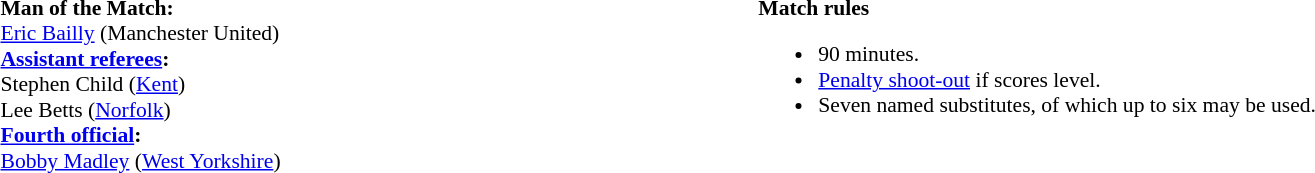<table width=100% style="font-size:90%">
<tr>
<td><br><strong>Man of the Match:</strong>
<br><a href='#'>Eric Bailly</a> (Manchester United)<br><strong><a href='#'>Assistant referees</a>:</strong>
<br>Stephen Child (<a href='#'>Kent</a>)
<br>Lee Betts (<a href='#'>Norfolk</a>)
<br><strong><a href='#'>Fourth official</a>:</strong>
<br><a href='#'>Bobby Madley</a> (<a href='#'>West Yorkshire</a>)</td>
<td style="width:60%;vertical-align:top"><br><strong>Match rules</strong><ul><li>90 minutes.</li><li><a href='#'>Penalty shoot-out</a> if scores level.</li><li>Seven named substitutes, of which up to six may be used.</li></ul></td>
</tr>
</table>
